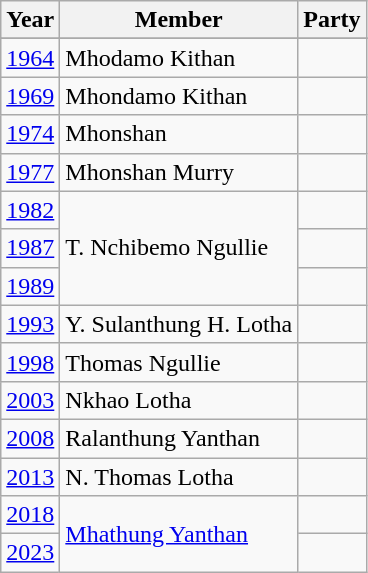<table class="wikitable sortable">
<tr>
<th>Year</th>
<th>Member</th>
<th colspan="2">Party</th>
</tr>
<tr>
</tr>
<tr>
<td><a href='#'>1964</a></td>
<td>Mhodamo Kithan</td>
<td></td>
</tr>
<tr>
<td><a href='#'>1969</a></td>
<td>Mhondamo Kithan</td>
<td></td>
</tr>
<tr>
<td><a href='#'>1974</a></td>
<td>Mhonshan</td>
<td></td>
</tr>
<tr>
<td><a href='#'>1977</a></td>
<td>Mhonshan Murry</td>
<td></td>
</tr>
<tr>
<td><a href='#'>1982</a></td>
<td rowspan=3>T. Nchibemo Ngullie</td>
<td></td>
</tr>
<tr>
<td><a href='#'>1987</a></td>
<td></td>
</tr>
<tr>
<td><a href='#'>1989</a></td>
</tr>
<tr>
<td><a href='#'>1993</a></td>
<td>Y. Sulanthung H. Lotha</td>
<td></td>
</tr>
<tr>
<td><a href='#'>1998</a></td>
<td>Thomas Ngullie</td>
<td></td>
</tr>
<tr>
<td><a href='#'>2003</a></td>
<td>Nkhao Lotha</td>
<td></td>
</tr>
<tr>
<td><a href='#'>2008</a></td>
<td>Ralanthung Yanthan</td>
</tr>
<tr>
<td><a href='#'>2013</a></td>
<td>N. Thomas Lotha</td>
<td></td>
</tr>
<tr>
<td><a href='#'>2018</a></td>
<td rowspan=2><a href='#'>Mhathung Yanthan</a></td>
<td></td>
</tr>
<tr>
<td><a href='#'>2023</a></td>
</tr>
</table>
